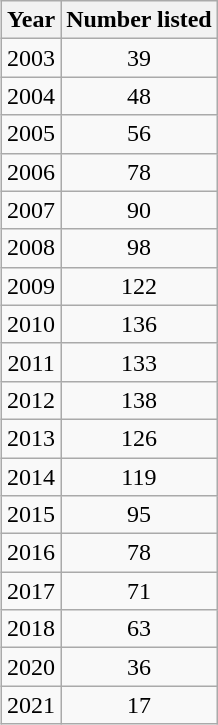<table class="wikitable" style="float:right; text-align:center; margin:2em;">
<tr>
<th>Year</th>
<th>Number listed</th>
</tr>
<tr>
<td>2003</td>
<td>39</td>
</tr>
<tr>
<td>2004</td>
<td>48</td>
</tr>
<tr>
<td>2005</td>
<td>56</td>
</tr>
<tr>
<td>2006</td>
<td>78</td>
</tr>
<tr>
<td>2007</td>
<td>90</td>
</tr>
<tr>
<td>2008</td>
<td>98</td>
</tr>
<tr>
<td>2009</td>
<td>122</td>
</tr>
<tr>
<td>2010</td>
<td>136</td>
</tr>
<tr>
<td>2011</td>
<td>133</td>
</tr>
<tr>
<td>2012</td>
<td>138</td>
</tr>
<tr>
<td>2013</td>
<td>126</td>
</tr>
<tr>
<td>2014</td>
<td>119</td>
</tr>
<tr>
<td>2015</td>
<td>95</td>
</tr>
<tr>
<td>2016</td>
<td>78</td>
</tr>
<tr>
<td>2017</td>
<td>71</td>
</tr>
<tr>
<td>2018</td>
<td>63</td>
</tr>
<tr>
<td>2020</td>
<td>36</td>
</tr>
<tr>
<td>2021</td>
<td>17</td>
</tr>
</table>
